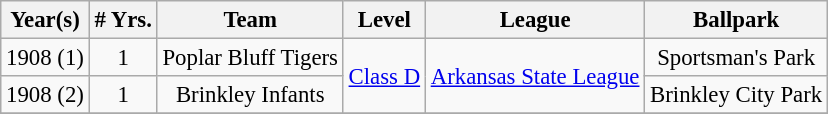<table class="wikitable" style="text-align:center; font-size: 95%;">
<tr>
<th>Year(s)</th>
<th># Yrs.</th>
<th>Team</th>
<th>Level</th>
<th>League</th>
<th>Ballpark</th>
</tr>
<tr>
<td>1908 (1)</td>
<td>1</td>
<td>Poplar Bluff Tigers</td>
<td rowspan=2><a href='#'>Class D</a></td>
<td rowspan=2><a href='#'>Arkansas State League</a></td>
<td>Sportsman's Park</td>
</tr>
<tr>
<td>1908 (2)</td>
<td>1</td>
<td>Brinkley Infants</td>
<td>Brinkley City Park</td>
</tr>
<tr>
</tr>
</table>
